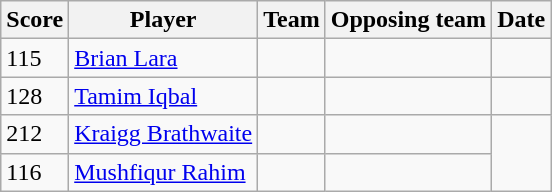<table class="wikitable">
<tr>
<th>Score</th>
<th>Player</th>
<th>Team</th>
<th>Opposing team</th>
<th>Date</th>
</tr>
<tr>
<td>115</td>
<td><a href='#'>Brian Lara</a></td>
<td></td>
<td></td>
<td></td>
</tr>
<tr>
<td>128</td>
<td><a href='#'>Tamim Iqbal</a></td>
<td></td>
<td></td>
<td></td>
</tr>
<tr>
<td>212</td>
<td><a href='#'>Kraigg Brathwaite</a></td>
<td></td>
<td></td>
<td rowspan=2></td>
</tr>
<tr>
<td>116</td>
<td><a href='#'>Mushfiqur Rahim</a></td>
<td></td>
<td></td>
</tr>
</table>
